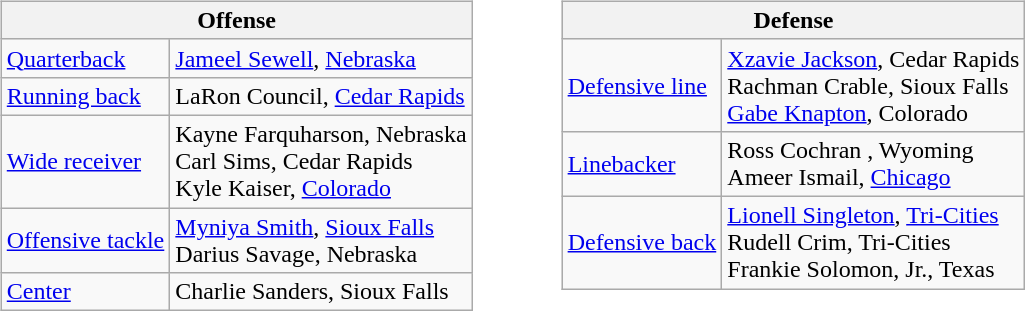<table border=0>
<tr valign="top">
<td><br><table class="wikitable">
<tr>
<th colspan="2">Offense</th>
</tr>
<tr>
<td><a href='#'>Quarterback</a></td>
<td><a href='#'>Jameel Sewell</a>, <a href='#'>Nebraska</a></td>
</tr>
<tr>
<td><a href='#'>Running back</a></td>
<td>LaRon Council, <a href='#'>Cedar Rapids</a></td>
</tr>
<tr>
<td><a href='#'>Wide receiver</a></td>
<td>Kayne Farquharson, Nebraska<br>Carl Sims, Cedar Rapids<br>Kyle Kaiser, <a href='#'>Colorado</a></td>
</tr>
<tr>
<td><a href='#'>Offensive tackle</a></td>
<td><a href='#'>Myniya Smith</a>, <a href='#'>Sioux Falls</a><br>Darius Savage, Nebraska</td>
</tr>
<tr>
<td><a href='#'>Center</a></td>
<td>Charlie Sanders, Sioux Falls</td>
</tr>
</table>
</td>
<td style="padding-left:40px;"><br><table class="wikitable">
<tr>
<th colspan="2">Defense</th>
</tr>
<tr>
<td><a href='#'>Defensive line</a></td>
<td><a href='#'>Xzavie Jackson</a>, Cedar Rapids<br>Rachman Crable, Sioux Falls<br><a href='#'>Gabe Knapton</a>, Colorado</td>
</tr>
<tr>
<td><a href='#'>Linebacker</a></td>
<td>Ross Cochran , Wyoming <br>Ameer Ismail, <a href='#'>Chicago</a></td>
</tr>
<tr>
<td><a href='#'>Defensive back</a></td>
<td><a href='#'>Lionell Singleton</a>, <a href='#'>Tri-Cities</a><br>Rudell Crim, Tri-Cities<br>Frankie Solomon, Jr., Texas</td>
</tr>
</table>
</td>
</tr>
</table>
